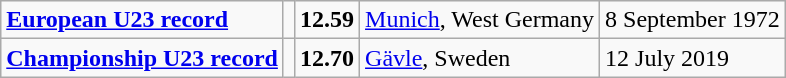<table class="wikitable">
<tr>
<td><strong><a href='#'>European U23 record</a></strong></td>
<td></td>
<td><strong>12.59</strong></td>
<td><a href='#'>Munich</a>, West Germany</td>
<td>8 September 1972</td>
</tr>
<tr>
<td><strong><a href='#'>Championship U23 record</a></strong></td>
<td></td>
<td><strong>12.70</strong></td>
<td><a href='#'>Gävle</a>, Sweden</td>
<td>12 July 2019</td>
</tr>
</table>
